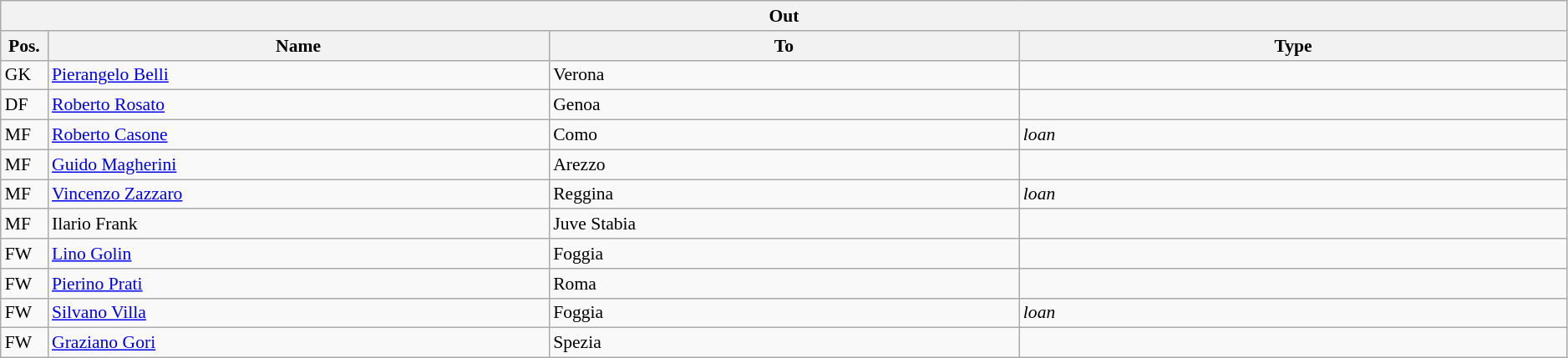<table class="wikitable" style="font-size:90%;width:99%;">
<tr>
<th colspan="4">Out</th>
</tr>
<tr>
<th width=3%>Pos.</th>
<th width=32%>Name</th>
<th width=30%>To</th>
<th width=35%>Type</th>
</tr>
<tr>
<td>GK</td>
<td><a href='#'>Pierangelo Belli</a></td>
<td>Verona</td>
<td></td>
</tr>
<tr>
<td>DF</td>
<td><a href='#'>Roberto Rosato</a></td>
<td>Genoa</td>
<td></td>
</tr>
<tr>
<td>MF</td>
<td><a href='#'>Roberto Casone</a></td>
<td>Como</td>
<td><em>loan</em></td>
</tr>
<tr>
<td>MF</td>
<td><a href='#'>Guido Magherini</a></td>
<td>Arezzo</td>
<td></td>
</tr>
<tr>
<td>MF</td>
<td><a href='#'>Vincenzo Zazzaro</a></td>
<td>Reggina</td>
<td><em>loan</em></td>
</tr>
<tr>
<td>MF</td>
<td>Ilario Frank</td>
<td>Juve Stabia</td>
<td></td>
</tr>
<tr>
<td>FW</td>
<td><a href='#'>Lino Golin</a></td>
<td>Foggia</td>
<td></td>
</tr>
<tr>
<td>FW</td>
<td><a href='#'>Pierino Prati</a></td>
<td>Roma</td>
<td></td>
</tr>
<tr>
<td>FW</td>
<td><a href='#'>Silvano Villa</a></td>
<td>Foggia</td>
<td><em>loan</em></td>
</tr>
<tr>
<td>FW</td>
<td><a href='#'>Graziano Gori</a></td>
<td>Spezia</td>
<td></td>
</tr>
</table>
